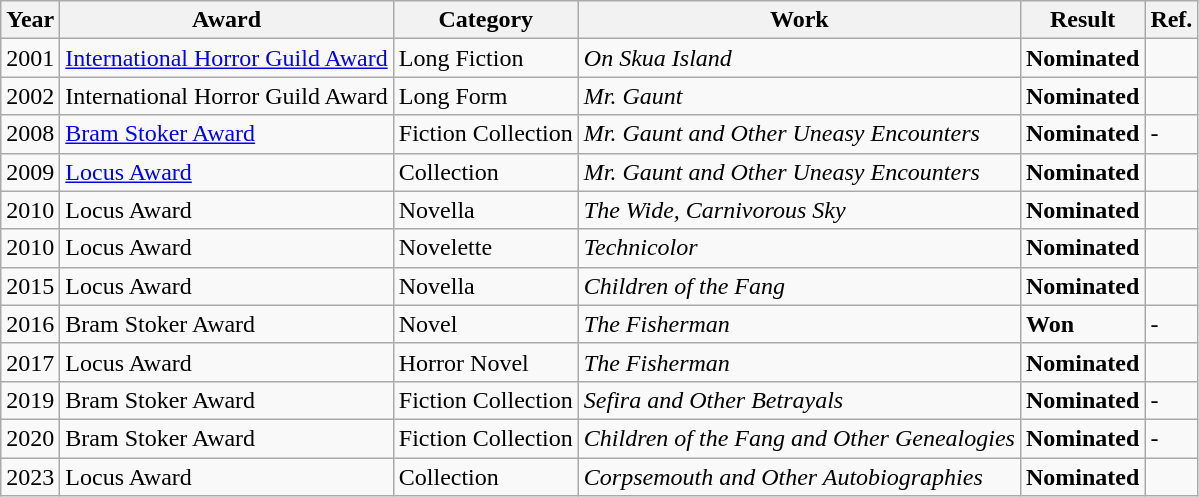<table class="wikitable">
<tr>
<th>Year</th>
<th>Award</th>
<th>Category</th>
<th>Work</th>
<th>Result</th>
<th>Ref.</th>
</tr>
<tr>
<td>2001</td>
<td><a href='#'>International Horror Guild Award</a></td>
<td>Long Fiction</td>
<td><em>On Skua Island</em></td>
<td><strong>Nominated</strong></td>
<td></td>
</tr>
<tr>
<td>2002</td>
<td>International Horror Guild Award</td>
<td>Long Form</td>
<td><em>Mr. Gaunt</em></td>
<td><strong>Nominated</strong></td>
<td></td>
</tr>
<tr>
<td>2008</td>
<td><a href='#'>Bram Stoker Award</a></td>
<td>Fiction Collection</td>
<td><em>Mr. Gaunt and Other Uneasy Encounters</em></td>
<td><strong>Nominated</strong></td>
<td>-</td>
</tr>
<tr>
<td>2009</td>
<td><a href='#'>Locus Award</a></td>
<td>Collection</td>
<td><em>Mr. Gaunt and Other Uneasy Encounters</em></td>
<td><strong>Nominated</strong></td>
<td></td>
</tr>
<tr>
<td>2010</td>
<td>Locus Award</td>
<td>Novella</td>
<td><em>The Wide, Carnivorous Sky</em></td>
<td><strong>Nominated</strong></td>
<td></td>
</tr>
<tr>
<td>2010</td>
<td>Locus Award</td>
<td>Novelette</td>
<td><em>Technicolor</em></td>
<td><strong>Nominated</strong></td>
<td></td>
</tr>
<tr>
<td>2015</td>
<td>Locus Award</td>
<td>Novella</td>
<td><em>Children of the Fang</em></td>
<td><strong>Nominated</strong></td>
<td></td>
</tr>
<tr>
<td>2016</td>
<td>Bram Stoker Award</td>
<td>Novel</td>
<td><em>The Fisherman</em></td>
<td><strong>Won</strong></td>
<td>-</td>
</tr>
<tr>
<td>2017</td>
<td>Locus Award</td>
<td>Horror Novel</td>
<td><em>The Fisherman</em></td>
<td><strong>Nominated</strong></td>
<td></td>
</tr>
<tr>
<td>2019</td>
<td>Bram Stoker Award</td>
<td>Fiction Collection</td>
<td><em>Sefira and Other Betrayals</em></td>
<td><strong>Nominated</strong></td>
<td>-</td>
</tr>
<tr>
<td>2020</td>
<td>Bram Stoker Award</td>
<td>Fiction Collection</td>
<td><em>Children of the Fang and Other Genealogies</em></td>
<td><strong>Nominated</strong></td>
<td>-</td>
</tr>
<tr>
<td>2023</td>
<td>Locus Award</td>
<td>Collection</td>
<td><em>Corpsemouth and Other Autobiographies</em></td>
<td><strong>Nominated</strong></td>
<td></td>
</tr>
</table>
